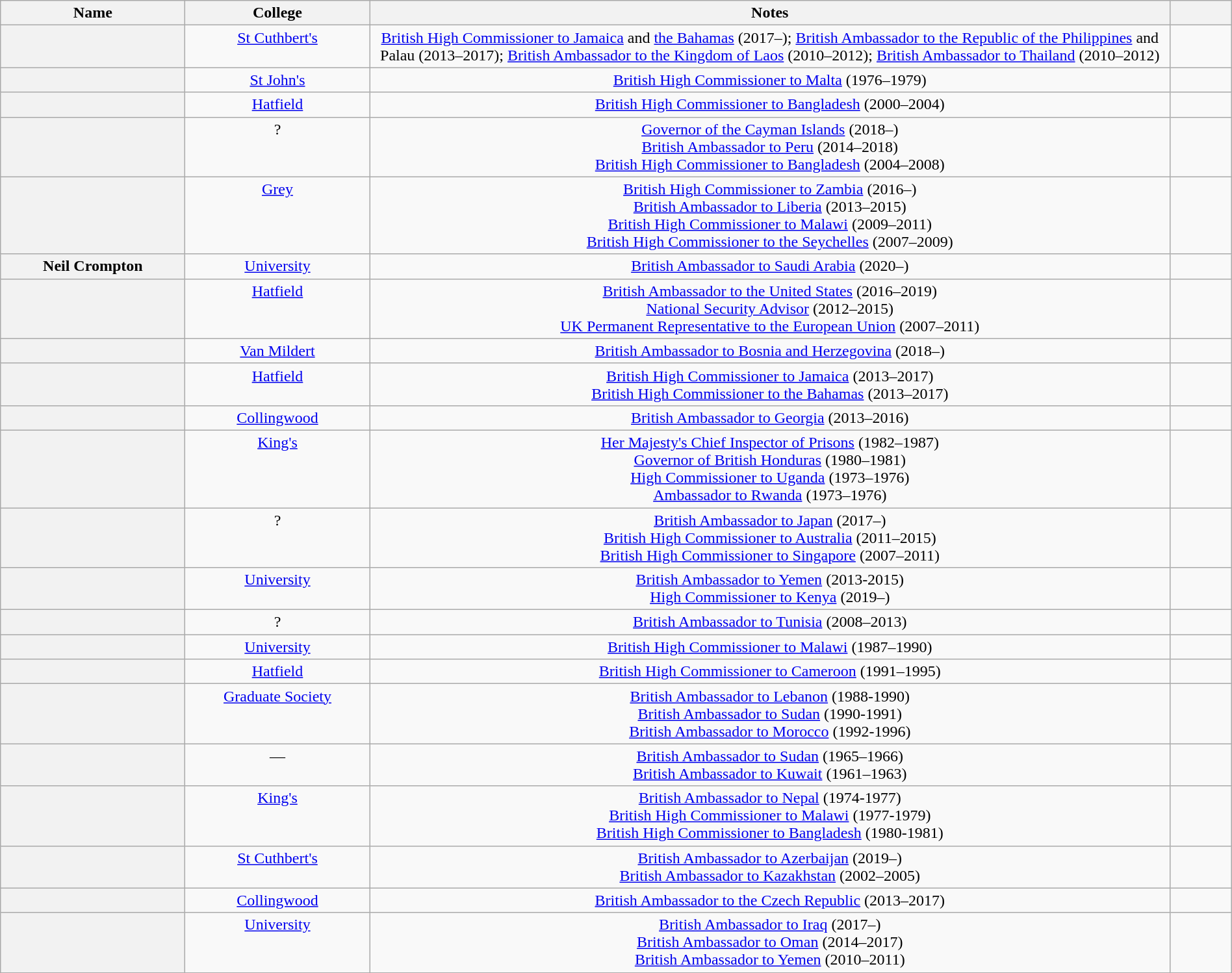<table class="wikitable sortable" style="width:100%">
<tr>
<th width="15%">Name</th>
<th width="15%">College</th>
<th width="65%">Notes</th>
<th width="5%"></th>
</tr>
<tr valign="top">
<th scope=row></th>
<td align="center"><a href='#'>St Cuthbert's</a></td>
<td align="center"><a href='#'>British High Commissioner to Jamaica</a> and <a href='#'>the Bahamas</a> (2017–); <a href='#'>British Ambassador to the Republic of the Philippines</a> and Palau (2013–2017); <a href='#'>British Ambassador to the Kingdom of Laos</a> (2010–2012); <a href='#'>British Ambassador to Thailand</a> (2010–2012)</td>
<td align="center"></td>
</tr>
<tr valign="top">
<th scope=row></th>
<td align="center"><a href='#'>St John's</a></td>
<td align="center"><a href='#'>British High Commissioner to Malta</a> (1976–1979)</td>
<td align="center"></td>
</tr>
<tr valign="top">
<th scope=row></th>
<td align="center"><a href='#'>Hatfield</a></td>
<td align="center"><a href='#'>British High Commissioner to Bangladesh</a> (2000–2004)</td>
<td align="center"></td>
</tr>
<tr valign="top">
<th scope=row></th>
<td align="center">?</td>
<td align="center"><a href='#'>Governor of the Cayman Islands</a> (2018–)<br> <a href='#'>British Ambassador to Peru</a> (2014–2018) <br> <a href='#'>British High Commissioner to Bangladesh</a> (2004–2008)</td>
<td align="center"></td>
</tr>
<tr valign="top">
<th scope=row></th>
<td align="center"><a href='#'>Grey</a></td>
<td align="center"><a href='#'>British High Commissioner to Zambia</a> (2016–) <br> <a href='#'>British Ambassador to Liberia</a> (2013–2015) <br> <a href='#'>British High Commissioner to Malawi</a> (2009–2011) <br> <a href='#'>British High Commissioner to the Seychelles</a> (2007–2009)</td>
<td align="center"></td>
</tr>
<tr valign="top">
<th scope=row>Neil Crompton</th>
<td align="center"><a href='#'>University</a></td>
<td align="center"><a href='#'>British Ambassador to Saudi Arabia</a> (2020–)</td>
<td align="center"></td>
</tr>
<tr valign="top">
<th scope=row></th>
<td align="center"><a href='#'>Hatfield</a></td>
<td align="center"><a href='#'>British Ambassador to the United States</a> (2016–2019) <br> <a href='#'>National Security Advisor</a> (2012–2015) <br> <a href='#'>UK Permanent Representative to the European Union</a> (2007–2011)</td>
<td align="center"></td>
</tr>
<tr valign="top">
<th scope=row></th>
<td align="center"><a href='#'>Van Mildert</a></td>
<td align="center"><a href='#'>British Ambassador to Bosnia and Herzegovina</a> (2018–)</td>
<td align="center"></td>
</tr>
<tr valign="top">
<th scope=row></th>
<td align="center"><a href='#'>Hatfield</a></td>
<td align="center"><a href='#'>British High Commissioner to Jamaica</a> (2013–2017) <br> <a href='#'>British High Commissioner to the Bahamas</a> (2013–2017)</td>
<td align="center"></td>
</tr>
<tr valign="top">
<th scope=row></th>
<td align="center"><a href='#'>Collingwood</a></td>
<td align="center"><a href='#'>British Ambassador to Georgia</a> (2013–2016)</td>
<td align="center"></td>
</tr>
<tr valign="top">
<th scope=row></th>
<td align="center"><a href='#'>King's</a></td>
<td align="center"><a href='#'>Her Majesty's Chief Inspector of Prisons</a> (1982–1987) <br> <a href='#'>Governor of British Honduras</a> (1980–1981) <br> <a href='#'>High Commissioner to Uganda</a> (1973–1976) <br> <a href='#'>Ambassador to Rwanda</a> (1973–1976)</td>
<td align="center"></td>
</tr>
<tr valign="top">
<th scope=row></th>
<td align="center">?</td>
<td align="center"><a href='#'>British Ambassador to Japan</a> (2017–) <br> <a href='#'>British High Commissioner to Australia</a> (2011–2015) <br> <a href='#'>British High Commissioner to Singapore</a> (2007–2011)</td>
<td align="center"></td>
</tr>
<tr valign="top">
<th scope=row></th>
<td align="center"><a href='#'>University</a></td>
<td align="center"><a href='#'>British Ambassador to Yemen</a> (2013-2015)<br><a href='#'>High Commissioner to Kenya</a> (2019–)</td>
<td align="center"></td>
</tr>
<tr valign="top">
<th scope=row></th>
<td align="center">?</td>
<td align="center"><a href='#'>British Ambassador to Tunisia</a> (2008–2013)</td>
<td align="center"></td>
</tr>
<tr valign="top">
<th scope=row></th>
<td align="center"><a href='#'>University</a></td>
<td align="center"><a href='#'>British High Commissioner to Malawi</a> (1987–1990)</td>
<td align="center"></td>
</tr>
<tr valign="top">
<th scope=row></th>
<td align="center"><a href='#'>Hatfield</a></td>
<td align="center"><a href='#'>British High Commissioner to Cameroon</a> (1991–1995)</td>
<td align="center"></td>
</tr>
<tr valign="top">
<th scope=row></th>
<td align="center"><a href='#'>Graduate Society</a></td>
<td align="center"><a href='#'>British Ambassador to Lebanon</a> (1988-1990) <br> <a href='#'>British Ambassador to Sudan</a> (1990-1991) <br> <a href='#'>British Ambassador to Morocco</a> (1992-1996)</td>
<td align="center"></td>
</tr>
<tr valign="top">
<th scope=row></th>
<td align="center">―</td>
<td align="center"><a href='#'>British Ambassador to Sudan</a> (1965–1966) <br> <a href='#'>British Ambassador to Kuwait</a> (1961–1963)</td>
<td align="center"></td>
</tr>
<tr valign="top">
<th scope=row></th>
<td align="center"><a href='#'>King's</a></td>
<td align="center"><a href='#'>British Ambassador to Nepal</a> (1974-1977) <br> <a href='#'>British High Commissioner to Malawi</a> (1977-1979) <br> <a href='#'>British High Commissioner to Bangladesh</a> (1980-1981)</td>
<td align="center"></td>
</tr>
<tr valign="top">
<th scope=row></th>
<td align="center"><a href='#'>St Cuthbert's</a></td>
<td align="center"><a href='#'>British Ambassador to Azerbaijan</a> (2019–) <br> <a href='#'>British Ambassador to Kazakhstan</a> (2002–2005)</td>
<td align="center"></td>
</tr>
<tr valign="top">
<th scope=row></th>
<td align="center"><a href='#'>Collingwood</a></td>
<td align="center"><a href='#'>British Ambassador to the Czech Republic</a> (2013–2017)</td>
<td align="center"></td>
</tr>
<tr valign="top">
<th scope=row></th>
<td align="center"><a href='#'>University</a></td>
<td align="center"><a href='#'>British Ambassador to Iraq</a> (2017–) <br> <a href='#'>British Ambassador to Oman</a> (2014–2017) <br> <a href='#'>British Ambassador to Yemen</a> (2010–2011)</td>
<td align="center"></td>
</tr>
</table>
